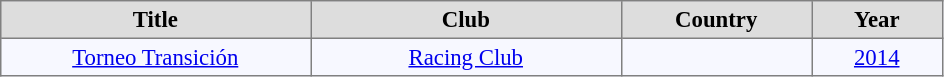<table align="center" bgcolor="#f7f8ff" cellpadding="3" cellspacing="0" border="1" style="font-size: 95%; border: gray solid 1px; border-collapse: collapse;">
<tr align=center bgcolor=#DDDDDD style="color:black;">
<th width="200">Title</th>
<th width="200">Club</th>
<th width="120">Country</th>
<th width="80">Year</th>
</tr>
<tr align=center>
<td><a href='#'>Torneo Transición</a></td>
<td><a href='#'>Racing Club</a></td>
<td></td>
<td><a href='#'>2014</a></td>
</tr>
</table>
